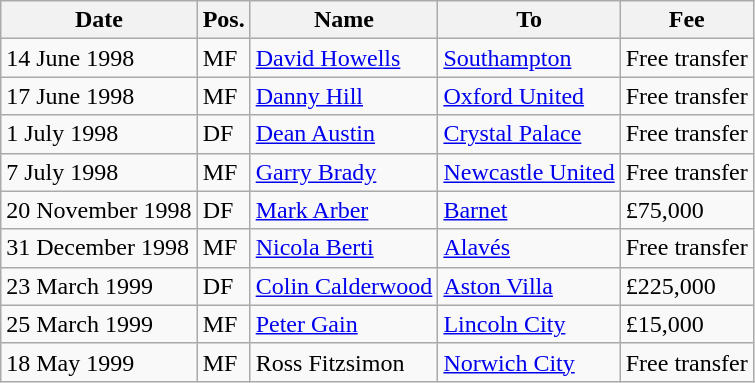<table class="wikitable">
<tr>
<th>Date</th>
<th>Pos.</th>
<th>Name</th>
<th>To</th>
<th>Fee</th>
</tr>
<tr>
<td>14 June 1998</td>
<td>MF</td>
<td> <a href='#'>David Howells</a></td>
<td> <a href='#'>Southampton</a></td>
<td>Free transfer</td>
</tr>
<tr>
<td>17 June 1998</td>
<td>MF</td>
<td> <a href='#'>Danny Hill</a></td>
<td> <a href='#'>Oxford United</a></td>
<td>Free transfer</td>
</tr>
<tr>
<td>1 July 1998</td>
<td>DF</td>
<td> <a href='#'>Dean Austin</a></td>
<td> <a href='#'>Crystal Palace</a></td>
<td>Free transfer</td>
</tr>
<tr>
<td>7 July 1998</td>
<td>MF</td>
<td> <a href='#'>Garry Brady</a></td>
<td> <a href='#'>Newcastle United</a></td>
<td>Free transfer</td>
</tr>
<tr>
<td>20 November 1998</td>
<td>DF</td>
<td> <a href='#'>Mark Arber</a></td>
<td> <a href='#'>Barnet</a></td>
<td>£75,000</td>
</tr>
<tr>
<td>31 December 1998</td>
<td>MF</td>
<td> <a href='#'>Nicola Berti</a></td>
<td> <a href='#'>Alavés</a></td>
<td>Free transfer</td>
</tr>
<tr>
<td>23 March 1999</td>
<td>DF</td>
<td> <a href='#'>Colin Calderwood</a></td>
<td> <a href='#'>Aston Villa</a></td>
<td>£225,000</td>
</tr>
<tr>
<td>25 March 1999</td>
<td>MF</td>
<td> <a href='#'>Peter Gain</a></td>
<td> <a href='#'>Lincoln City</a></td>
<td>£15,000</td>
</tr>
<tr>
<td>18 May 1999</td>
<td>MF</td>
<td> Ross Fitzsimon</td>
<td> <a href='#'>Norwich City</a></td>
<td>Free transfer</td>
</tr>
</table>
